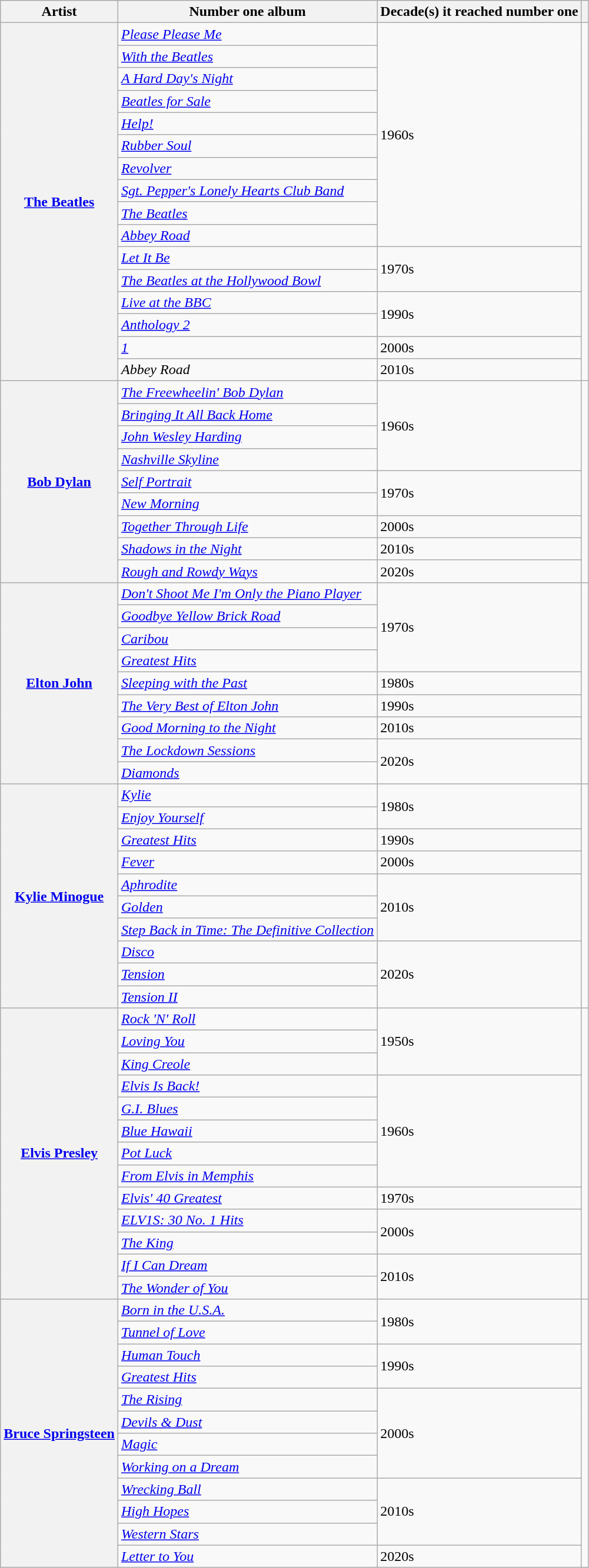<table class="wikitable plainrowheaders">
<tr>
<th>Artist</th>
<th>Number one album</th>
<th>Decade(s) it reached number one</th>
<th></th>
</tr>
<tr>
<th scope=row rowspan=16><a href='#'>The Beatles</a></th>
<td><em><a href='#'>Please Please Me</a></em></td>
<td rowspan=10>1960s</td>
<td rowspan=16></td>
</tr>
<tr>
<td><em><a href='#'>With the Beatles</a></em></td>
</tr>
<tr>
<td><em><a href='#'>A Hard Day's Night</a></em></td>
</tr>
<tr>
<td><em><a href='#'>Beatles for Sale</a></em></td>
</tr>
<tr>
<td><em><a href='#'>Help!</a></em></td>
</tr>
<tr>
<td><em><a href='#'>Rubber Soul</a></em></td>
</tr>
<tr>
<td><em><a href='#'>Revolver</a></em></td>
</tr>
<tr>
<td><em><a href='#'>Sgt. Pepper's Lonely Hearts Club Band</a></em></td>
</tr>
<tr>
<td><em><a href='#'>The Beatles</a></em></td>
</tr>
<tr>
<td><em><a href='#'>Abbey Road</a></em></td>
</tr>
<tr>
<td><em><a href='#'>Let It Be</a></em></td>
<td rowspan=2>1970s</td>
</tr>
<tr>
<td><em><a href='#'>The Beatles at the Hollywood Bowl</a></em></td>
</tr>
<tr>
<td><em><a href='#'>Live at the BBC</a></em></td>
<td rowspan=2>1990s</td>
</tr>
<tr>
<td><em><a href='#'>Anthology 2</a></em></td>
</tr>
<tr>
<td><em><a href='#'>1</a></em></td>
<td>2000s</td>
</tr>
<tr>
<td><em>Abbey Road</em></td>
<td>2010s</td>
</tr>
<tr>
<th scope=row rowspan=9><a href='#'>Bob Dylan</a></th>
<td><em><a href='#'>The Freewheelin' Bob Dylan</a></em></td>
<td rowspan=4>1960s</td>
<td rowspan=9></td>
</tr>
<tr>
<td><em><a href='#'>Bringing It All Back Home</a></em></td>
</tr>
<tr>
<td><em><a href='#'>John Wesley Harding</a></em></td>
</tr>
<tr>
<td><em><a href='#'>Nashville Skyline</a></em></td>
</tr>
<tr>
<td><em><a href='#'>Self Portrait</a></em></td>
<td rowspan=2>1970s</td>
</tr>
<tr>
<td><em><a href='#'>New Morning</a></em></td>
</tr>
<tr>
<td><em><a href='#'>Together Through Life</a></em></td>
<td>2000s</td>
</tr>
<tr>
<td><em><a href='#'>Shadows in the Night</a></em></td>
<td>2010s</td>
</tr>
<tr>
<td><em><a href='#'>Rough and Rowdy Ways</a></em></td>
<td>2020s</td>
</tr>
<tr>
<th scope=row rowspan=9><a href='#'>Elton John</a></th>
<td><em><a href='#'>Don't Shoot Me I'm Only the Piano Player</a></em></td>
<td rowspan=4>1970s</td>
<td rowspan=9></td>
</tr>
<tr>
<td><em><a href='#'>Goodbye Yellow Brick Road</a></em></td>
</tr>
<tr>
<td><em><a href='#'>Caribou</a></em></td>
</tr>
<tr>
<td><em><a href='#'>Greatest Hits</a></em></td>
</tr>
<tr>
<td><em><a href='#'>Sleeping with the Past</a></em></td>
<td>1980s</td>
</tr>
<tr>
<td><em><a href='#'>The Very Best of Elton John</a></em></td>
<td>1990s</td>
</tr>
<tr>
<td><em><a href='#'>Good Morning to the Night</a></em></td>
<td>2010s</td>
</tr>
<tr>
<td><em><a href='#'>The Lockdown Sessions</a></em></td>
<td rowspan=2>2020s</td>
</tr>
<tr>
<td><em><a href='#'>Diamonds</a></em></td>
</tr>
<tr>
<th scope=row rowspan=10><a href='#'>Kylie Minogue</a></th>
<td><em><a href='#'>Kylie</a></em></td>
<td rowspan=2>1980s</td>
<td rowspan=10></td>
</tr>
<tr>
<td><em><a href='#'>Enjoy Yourself</a></em></td>
</tr>
<tr>
<td><em><a href='#'>Greatest Hits</a></em></td>
<td>1990s</td>
</tr>
<tr>
<td><em><a href='#'>Fever</a></em></td>
<td>2000s</td>
</tr>
<tr>
<td><em><a href='#'>Aphrodite</a></em></td>
<td rowspan=3>2010s</td>
</tr>
<tr>
<td><em><a href='#'>Golden</a></em></td>
</tr>
<tr>
<td><em><a href='#'>Step Back in Time: The Definitive Collection</a></em></td>
</tr>
<tr>
<td><em><a href='#'>Disco</a></em></td>
<td rowspan=3>2020s</td>
</tr>
<tr>
<td><em><a href='#'>Tension</a></em></td>
</tr>
<tr>
<td><em><a href='#'>Tension II</a></em></td>
</tr>
<tr>
<th scope=row rowspan=13><a href='#'>Elvis Presley</a></th>
<td><em><a href='#'>Rock 'N' Roll</a></em></td>
<td rowspan=3>1950s</td>
<td rowspan=13></td>
</tr>
<tr>
<td><em><a href='#'>Loving You</a></em></td>
</tr>
<tr>
<td><em><a href='#'>King Creole</a></em></td>
</tr>
<tr>
<td><em><a href='#'>Elvis Is Back!</a></em></td>
<td rowspan=5>1960s</td>
</tr>
<tr>
<td><em><a href='#'>G.I. Blues</a></em></td>
</tr>
<tr>
<td><em><a href='#'>Blue Hawaii</a></em></td>
</tr>
<tr>
<td><em><a href='#'>Pot Luck</a></em></td>
</tr>
<tr>
<td><em><a href='#'>From Elvis in Memphis</a></em></td>
</tr>
<tr>
<td><em><a href='#'>Elvis' 40 Greatest</a></em></td>
<td>1970s</td>
</tr>
<tr>
<td><em><a href='#'>ELV1S: 30 No. 1 Hits</a></em></td>
<td rowspan=2>2000s</td>
</tr>
<tr>
<td><em><a href='#'>The King</a></em></td>
</tr>
<tr>
<td><em><a href='#'>If I Can Dream</a></em></td>
<td rowspan=2>2010s</td>
</tr>
<tr>
<td><em><a href='#'>The Wonder of You</a></em></td>
</tr>
<tr>
<th rowspan=12 scope="row"><a href='#'>Bruce Springsteen</a></th>
<td><em><a href='#'>Born in the U.S.A.</a></em></td>
<td rowspan=2>1980s</td>
<td rowspan=12></td>
</tr>
<tr>
<td><em><a href='#'>Tunnel of Love</a></em></td>
</tr>
<tr>
<td><em><a href='#'>Human Touch</a></em></td>
<td rowspan=2>1990s</td>
</tr>
<tr>
<td><em><a href='#'>Greatest Hits</a></em></td>
</tr>
<tr>
<td><em><a href='#'>The Rising</a></em></td>
<td rowspan=4>2000s</td>
</tr>
<tr>
<td><em><a href='#'>Devils & Dust</a></em></td>
</tr>
<tr>
<td><em><a href='#'>Magic</a></em></td>
</tr>
<tr>
<td><em><a href='#'>Working on a Dream</a></em></td>
</tr>
<tr>
<td><em><a href='#'>Wrecking Ball</a></em></td>
<td rowspan=3>2010s</td>
</tr>
<tr>
<td><em><a href='#'>High Hopes</a></em></td>
</tr>
<tr>
<td><em><a href='#'>Western Stars</a></em></td>
</tr>
<tr>
<td><em><a href='#'>Letter to You</a></em></td>
<td>2020s</td>
</tr>
</table>
